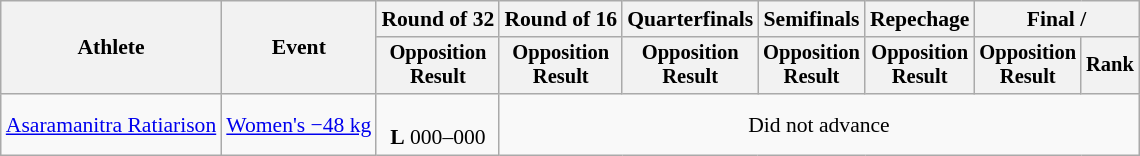<table class="wikitable" style="font-size:90%">
<tr>
<th rowspan="2">Athlete</th>
<th rowspan="2">Event</th>
<th>Round of 32</th>
<th>Round of 16</th>
<th>Quarterfinals</th>
<th>Semifinals</th>
<th>Repechage</th>
<th colspan=2>Final / </th>
</tr>
<tr style="font-size:95%">
<th>Opposition<br>Result</th>
<th>Opposition<br>Result</th>
<th>Opposition<br>Result</th>
<th>Opposition<br>Result</th>
<th>Opposition<br>Result</th>
<th>Opposition<br>Result</th>
<th>Rank</th>
</tr>
<tr align=center>
<td align=left><a href='#'>Asaramanitra Ratiarison</a></td>
<td align=left><a href='#'>Women's −48 kg</a></td>
<td><br><strong>L</strong> 000–000 </td>
<td colspan=6>Did not advance</td>
</tr>
</table>
